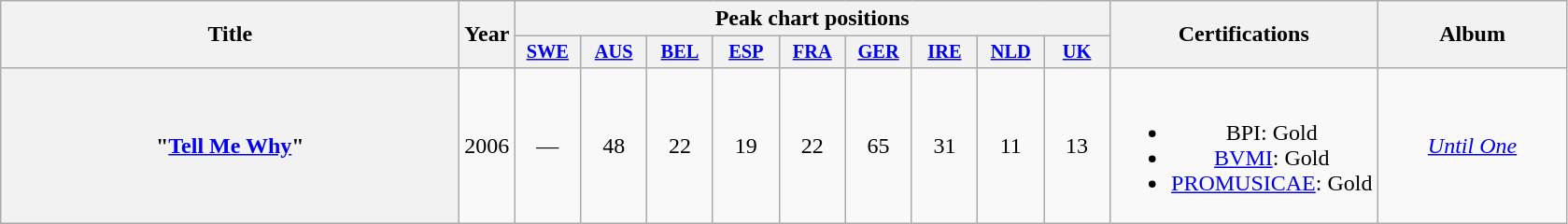<table class="wikitable plainrowheaders" style="text-align:center;">
<tr>
<th scope="col" rowspan="2" style="width:20em;">Title</th>
<th scope="col" rowspan="2" style="width:1em;">Year</th>
<th scope="col" colspan="9">Peak chart positions</th>
<th scope="col" rowspan="2">Certifications</th>
<th scope="col" rowspan="2" style="width:8em;">Album</th>
</tr>
<tr>
<th scope="col" style="width:3em;font-size:85%;"><a href='#'>SWE</a><br></th>
<th scope="col" style="width:3em;font-size:85%;"><a href='#'>AUS</a><br></th>
<th scope="col" style="width:3em;font-size:85%;"><a href='#'>BEL</a><br></th>
<th scope="col" style="width:3em;font-size:85%;"><a href='#'>ESP</a><br></th>
<th scope="col" style="width:3em;font-size:85%;"><a href='#'>FRA</a><br></th>
<th scope="col" style="width:3em;font-size:85%;"><a href='#'>GER</a><br></th>
<th scope="col" style="width:3em;font-size:85%;"><a href='#'>IRE</a><br></th>
<th scope="col" style="width:3em;font-size:85%;"><a href='#'>NLD</a><br></th>
<th scope="col" style="width:3em;font-size:85%;"><a href='#'>UK</a><br></th>
</tr>
<tr>
<th scope="row">"<a href='#'>Tell Me Why</a>"</th>
<td>2006</td>
<td>—</td>
<td>48</td>
<td>22</td>
<td>19</td>
<td>22</td>
<td>65</td>
<td>31</td>
<td>11</td>
<td>13</td>
<td><br><ul><li>BPI: Gold</li><li><a href='#'>BVMI</a>: Gold</li><li><a href='#'>PROMUSICAE</a>: Gold</li></ul></td>
<td><em><a href='#'>Until One</a></em></td>
</tr>
</table>
